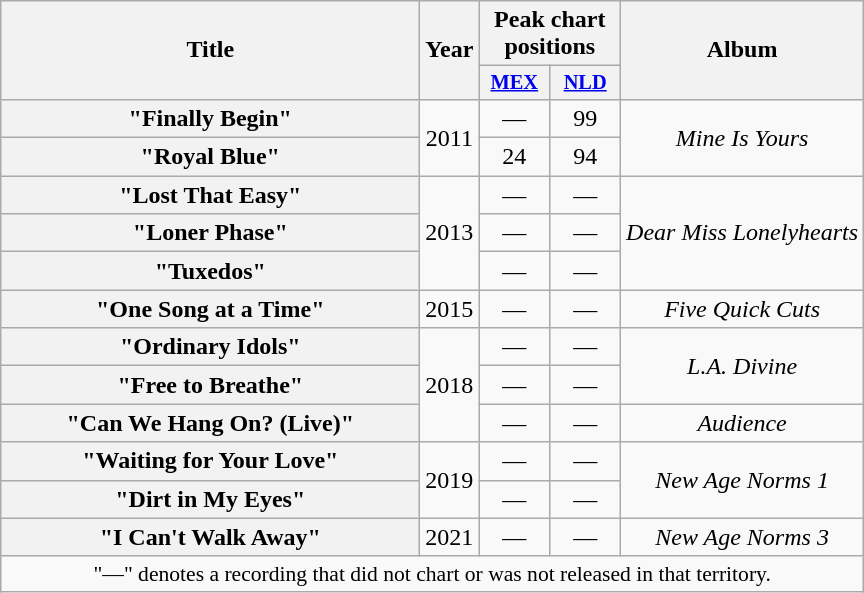<table class="wikitable plainrowheaders" style="text-align:center;">
<tr>
<th scope="col" rowspan="2" style="width:17em;">Title</th>
<th scope="col" rowspan="2">Year</th>
<th scope="col" colspan="2">Peak chart positions</th>
<th scope="col" rowspan="2">Album</th>
</tr>
<tr>
<th scope="col" style="width:3em;font-size:85%;"><a href='#'>MEX</a><br></th>
<th scope="col" style="width:3em;font-size:85%;"><a href='#'>NLD</a><br></th>
</tr>
<tr>
<th scope="row">"Finally Begin"</th>
<td rowspan="2">2011</td>
<td>—</td>
<td>99</td>
<td rowspan="2"><em>Mine Is Yours</em></td>
</tr>
<tr>
<th scope="row">"Royal Blue"</th>
<td>24</td>
<td>94</td>
</tr>
<tr>
<th scope="row">"Lost That Easy"</th>
<td rowspan="3">2013</td>
<td>—</td>
<td>—</td>
<td rowspan="3"><em>Dear Miss Lonelyhearts</em></td>
</tr>
<tr>
<th scope="row">"Loner Phase"</th>
<td>—</td>
<td>—</td>
</tr>
<tr>
<th scope="row">"Tuxedos"</th>
<td>—</td>
<td>—</td>
</tr>
<tr>
<th scope="row">"One Song at a Time"</th>
<td>2015</td>
<td>—</td>
<td>—</td>
<td><em>Five Quick Cuts</em></td>
</tr>
<tr>
<th scope="row">"Ordinary Idols"</th>
<td rowspan="3">2018</td>
<td>—</td>
<td>—</td>
<td rowspan="2"><em>L.A. Divine</em></td>
</tr>
<tr>
<th scope="row">"Free to Breathe"</th>
<td>—</td>
<td>—</td>
</tr>
<tr>
<th scope="row">"Can We Hang On? (Live)"</th>
<td>—</td>
<td>—</td>
<td><em>Audience</em></td>
</tr>
<tr>
<th scope="row">"Waiting for Your Love"</th>
<td rowspan="2">2019</td>
<td>—</td>
<td>—</td>
<td rowspan="2"><em>New Age Norms 1</em></td>
</tr>
<tr>
<th scope="row">"Dirt in My Eyes"</th>
<td>—</td>
<td>—</td>
</tr>
<tr>
<th scope="row">"I Can't Walk Away"</th>
<td>2021</td>
<td>—</td>
<td>—</td>
<td><em>New Age Norms 3</em></td>
</tr>
<tr>
<td colspan="10" style="font-size:90%">"—" denotes a recording that did not chart or was not released in that territory.</td>
</tr>
</table>
